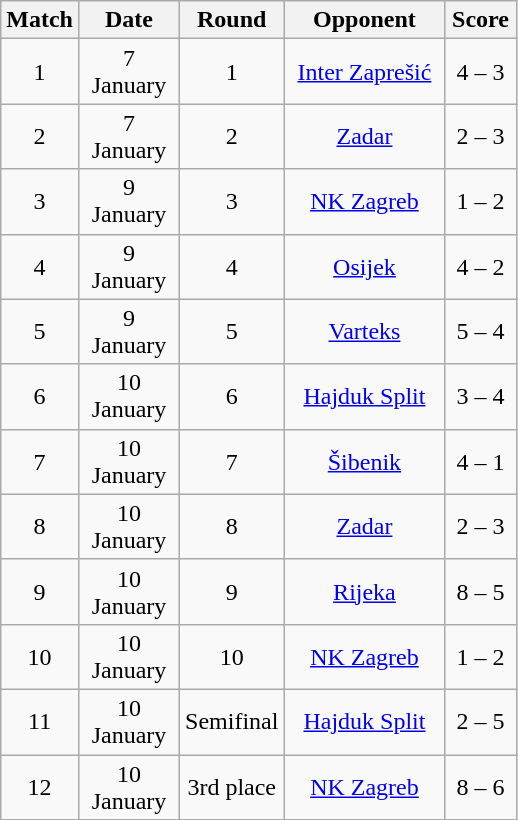<table class="wikitable sortable" style="text-align: center;">
<tr>
<th width="20">Match</th>
<th width="60">Date<br></th>
<th width="60">Round<br></th>
<th width="100">Opponent<br></th>
<th width="40">Score<br></th>
</tr>
<tr>
<td>1</td>
<td>7 January</td>
<td>1</td>
<td><a href='#'>Inter Zaprešić</a></td>
<td>4 – 3</td>
</tr>
<tr>
<td>2</td>
<td>7 January</td>
<td>2</td>
<td><a href='#'>Zadar</a></td>
<td>2 – 3</td>
</tr>
<tr>
<td>3</td>
<td>9 January</td>
<td>3</td>
<td><a href='#'>NK Zagreb</a></td>
<td>1 – 2</td>
</tr>
<tr>
<td>4</td>
<td>9 January</td>
<td>4</td>
<td><a href='#'>Osijek</a></td>
<td>4 – 2</td>
</tr>
<tr>
<td>5</td>
<td>9 January</td>
<td>5</td>
<td><a href='#'>Varteks</a></td>
<td>5 – 4</td>
</tr>
<tr>
<td>6</td>
<td>10 January</td>
<td>6</td>
<td><a href='#'>Hajduk Split</a></td>
<td>3 – 4</td>
</tr>
<tr>
<td>7</td>
<td>10 January</td>
<td>7</td>
<td><a href='#'>Šibenik</a></td>
<td>4 – 1</td>
</tr>
<tr>
<td>8</td>
<td>10 January</td>
<td>8</td>
<td><a href='#'>Zadar</a></td>
<td>2 – 3</td>
</tr>
<tr>
<td>9</td>
<td>10 January</td>
<td>9</td>
<td><a href='#'>Rijeka</a></td>
<td>8 – 5</td>
</tr>
<tr>
<td>10</td>
<td>10 January</td>
<td>10</td>
<td><a href='#'>NK Zagreb</a></td>
<td>1 – 2</td>
</tr>
<tr>
<td>11</td>
<td>10 January</td>
<td>Semifinal</td>
<td><a href='#'>Hajduk Split</a></td>
<td>2 – 5</td>
</tr>
<tr>
<td>12</td>
<td>10 January</td>
<td>3rd place</td>
<td><a href='#'>NK Zagreb</a></td>
<td>8 – 6</td>
</tr>
<tr>
</tr>
</table>
